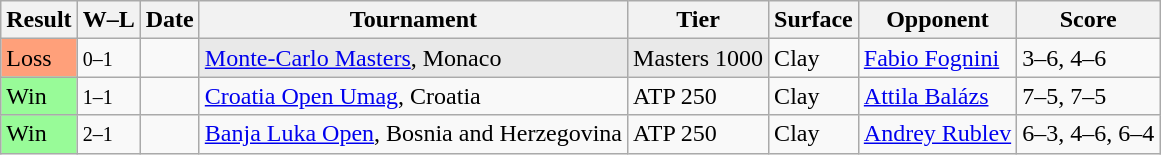<table class="sortable wikitable">
<tr>
<th>Result</th>
<th class="unsortable">W–L</th>
<th>Date</th>
<th>Tournament</th>
<th>Tier</th>
<th>Surface</th>
<th>Opponent</th>
<th class="unsortable">Score</th>
</tr>
<tr>
<td bgcolor=FFA07A>Loss</td>
<td><small>0–1</small></td>
<td><a href='#'></a></td>
<td style="background:#e9e9e9;"><a href='#'>Monte-Carlo Masters</a>, Monaco</td>
<td style="background:#e9e9e9;">Masters 1000</td>
<td>Clay</td>
<td> <a href='#'>Fabio Fognini</a></td>
<td>3–6, 4–6</td>
</tr>
<tr>
<td bgcolor=98FB98>Win</td>
<td><small>1–1</small></td>
<td><a href='#'></a></td>
<td><a href='#'>Croatia Open Umag</a>, Croatia</td>
<td>ATP 250</td>
<td>Clay</td>
<td> <a href='#'>Attila Balázs</a></td>
<td>7–5, 7–5</td>
</tr>
<tr>
<td bgcolor=98FB98>Win</td>
<td><small>2–1</small></td>
<td><a href='#'></a></td>
<td><a href='#'>Banja Luka Open</a>, Bosnia and Herzegovina</td>
<td>ATP 250</td>
<td>Clay</td>
<td> <a href='#'>Andrey Rublev</a></td>
<td>6–3, 4–6, 6–4</td>
</tr>
</table>
